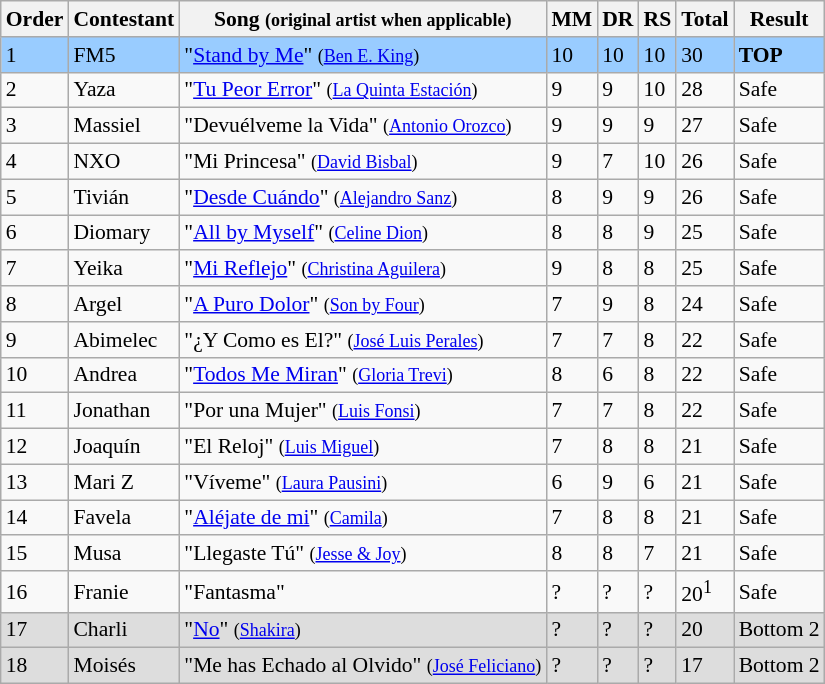<table class="wikitable" style="font-size:90%;">
<tr>
<th>Order</th>
<th>Contestant</th>
<th>Song <small>(original artist when applicable)</small></th>
<th>MM</th>
<th>DR</th>
<th>RS</th>
<th>Total</th>
<th>Result</th>
</tr>
<tr style="background:#9cf;">
<td>1</td>
<td>FM5</td>
<td>"<a href='#'>Stand by Me</a>" <small>(<a href='#'>Ben E. King</a>)</small></td>
<td>10</td>
<td>10</td>
<td>10</td>
<td>30</td>
<td><strong>TOP</strong></td>
</tr>
<tr>
<td>2</td>
<td>Yaza</td>
<td>"<a href='#'>Tu Peor Error</a>" <small>(<a href='#'>La Quinta Estación</a>)</small></td>
<td>9</td>
<td>9</td>
<td>10</td>
<td>28</td>
<td>Safe</td>
</tr>
<tr>
<td>3</td>
<td>Massiel</td>
<td>"Devuélveme la Vida" <small>(<a href='#'>Antonio Orozco</a>)</small></td>
<td>9</td>
<td>9</td>
<td>9</td>
<td>27</td>
<td>Safe</td>
</tr>
<tr>
<td>4</td>
<td>NXO</td>
<td>"Mi Princesa" <small>(<a href='#'>David Bisbal</a>)</small></td>
<td>9</td>
<td>7</td>
<td>10</td>
<td>26</td>
<td>Safe</td>
</tr>
<tr>
<td>5</td>
<td>Tivián</td>
<td>"<a href='#'>Desde Cuándo</a>" <small>(<a href='#'>Alejandro Sanz</a>)</small></td>
<td>8</td>
<td>9</td>
<td>9</td>
<td>26</td>
<td>Safe</td>
</tr>
<tr>
<td>6</td>
<td>Diomary</td>
<td>"<a href='#'>All by Myself</a>" <small>(<a href='#'>Celine Dion</a>)</small></td>
<td>8</td>
<td>8</td>
<td>9</td>
<td>25</td>
<td>Safe</td>
</tr>
<tr>
<td>7</td>
<td>Yeika</td>
<td>"<a href='#'>Mi Reflejo</a>" <small>(<a href='#'>Christina Aguilera</a>)</small></td>
<td>9</td>
<td>8</td>
<td>8</td>
<td>25</td>
<td>Safe</td>
</tr>
<tr>
<td>8</td>
<td>Argel</td>
<td>"<a href='#'>A Puro Dolor</a>" <small>(<a href='#'>Son by Four</a>)</small></td>
<td>7</td>
<td>9</td>
<td>8</td>
<td>24</td>
<td>Safe</td>
</tr>
<tr>
<td>9</td>
<td>Abimelec</td>
<td>"¿Y Como es El?" <small>(<a href='#'>José Luis Perales</a>)</small></td>
<td>7</td>
<td>7</td>
<td>8</td>
<td>22</td>
<td>Safe</td>
</tr>
<tr>
<td>10</td>
<td>Andrea</td>
<td>"<a href='#'>Todos Me Miran</a>" <small>(<a href='#'>Gloria Trevi</a>)</small></td>
<td>8</td>
<td>6</td>
<td>8</td>
<td>22</td>
<td>Safe</td>
</tr>
<tr>
<td>11</td>
<td>Jonathan</td>
<td>"Por una Mujer" <small>(<a href='#'>Luis Fonsi</a>)</small></td>
<td>7</td>
<td>7</td>
<td>8</td>
<td>22</td>
<td>Safe</td>
</tr>
<tr>
<td>12</td>
<td>Joaquín</td>
<td>"El Reloj" <small>(<a href='#'>Luis Miguel</a>)</small></td>
<td>7</td>
<td>8</td>
<td>8</td>
<td>21</td>
<td>Safe</td>
</tr>
<tr>
<td>13</td>
<td>Mari Z</td>
<td>"Víveme" <small>(<a href='#'>Laura Pausini</a>)</small></td>
<td>6</td>
<td>9</td>
<td>6</td>
<td>21</td>
<td>Safe</td>
</tr>
<tr>
<td>14</td>
<td>Favela</td>
<td>"<a href='#'>Aléjate de mi</a>" <small>(<a href='#'>Camila</a>)</small></td>
<td>7</td>
<td>8</td>
<td>8</td>
<td>21</td>
<td>Safe</td>
</tr>
<tr>
<td>15</td>
<td>Musa</td>
<td>"Llegaste Tú" <small>(<a href='#'>Jesse & Joy</a>)</small></td>
<td>8</td>
<td>8</td>
<td>7</td>
<td>21</td>
<td>Safe</td>
</tr>
<tr>
<td>16</td>
<td>Franie</td>
<td>"Fantasma"</td>
<td>?</td>
<td>?</td>
<td>?</td>
<td>20<sup>1</sup></td>
<td>Safe</td>
</tr>
<tr style="background:#ddd;">
<td>17</td>
<td>Charli</td>
<td>"<a href='#'>No</a>" <small>(<a href='#'>Shakira</a>)</small></td>
<td>?</td>
<td>?</td>
<td>?</td>
<td>20</td>
<td>Bottom 2</td>
</tr>
<tr style="background:#ddd;">
<td>18</td>
<td>Moisés</td>
<td>"Me has Echado al Olvido" <small>(<a href='#'>José Feliciano</a>)</small></td>
<td>?</td>
<td>?</td>
<td>?</td>
<td>17</td>
<td>Bottom 2</td>
</tr>
</table>
